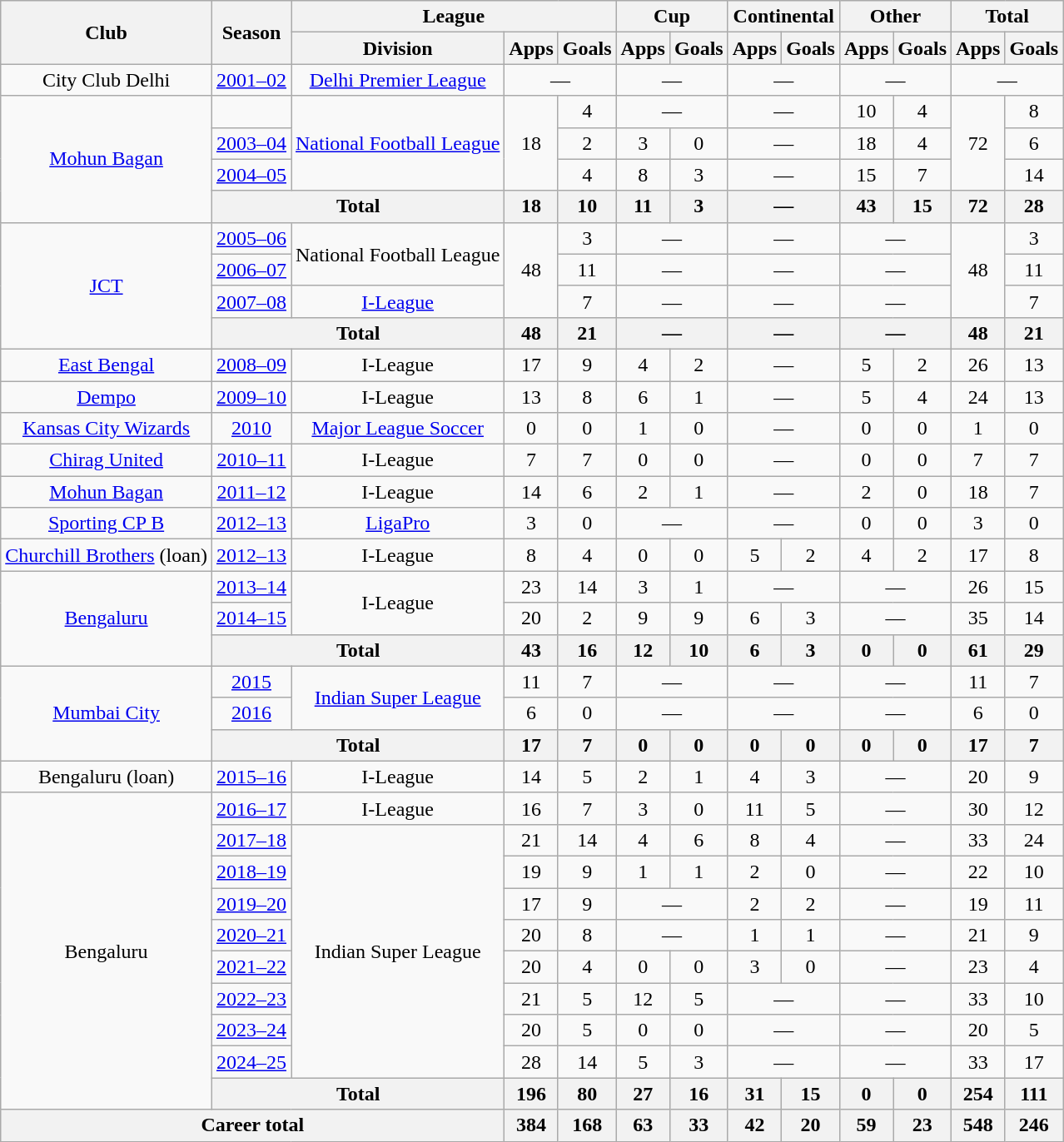<table class="wikitable" style="text-align: center;">
<tr>
<th rowspan="2">Club</th>
<th rowspan="2">Season</th>
<th colspan="3">League</th>
<th colspan="2">Cup</th>
<th colspan="2">Continental</th>
<th colspan="2">Other</th>
<th colspan="2">Total</th>
</tr>
<tr>
<th>Division</th>
<th>Apps</th>
<th>Goals</th>
<th>Apps</th>
<th>Goals</th>
<th>Apps</th>
<th>Goals</th>
<th>Apps</th>
<th>Goals</th>
<th>Apps</th>
<th>Goals</th>
</tr>
<tr>
<td>City Club Delhi</td>
<td><a href='#'>2001–02</a></td>
<td><a href='#'>Delhi Premier League</a></td>
<td colspan="2">—</td>
<td colspan="2">—</td>
<td colspan="2">—</td>
<td colspan="2">—</td>
<td colspan="2">—</td>
</tr>
<tr>
<td rowspan="4"><a href='#'>Mohun Bagan</a></td>
<td></td>
<td rowspan=3><a href='#'>National Football League</a></td>
<td rowspan="3">18</td>
<td>4</td>
<td colspan="2">—</td>
<td colspan="2">—</td>
<td>10</td>
<td>4</td>
<td rowspan="3">72</td>
<td>8</td>
</tr>
<tr>
<td><a href='#'>2003–04</a></td>
<td>2</td>
<td>3</td>
<td>0</td>
<td colspan="2">—</td>
<td>18</td>
<td>4</td>
<td>6</td>
</tr>
<tr>
<td><a href='#'>2004–05</a></td>
<td>4</td>
<td>8</td>
<td>3</td>
<td colspan="2">—</td>
<td>15</td>
<td>7</td>
<td>14</td>
</tr>
<tr>
<th colspan="2">Total</th>
<th>18</th>
<th>10</th>
<th>11</th>
<th>3</th>
<th colspan="2">—</th>
<th>43</th>
<th>15</th>
<th>72</th>
<th>28</th>
</tr>
<tr>
<td rowspan="4"><a href='#'>JCT</a></td>
<td><a href='#'>2005–06</a></td>
<td rowspan="2">National Football League</td>
<td rowspan="3">48</td>
<td>3</td>
<td colspan="2">—</td>
<td colspan="2">—</td>
<td colspan="2">—</td>
<td rowspan="3">48</td>
<td>3</td>
</tr>
<tr>
<td><a href='#'>2006–07</a></td>
<td>11</td>
<td colspan="2">—</td>
<td colspan="2">—</td>
<td colspan="2">—</td>
<td>11</td>
</tr>
<tr>
<td><a href='#'>2007–08</a></td>
<td Rowspan="1"><a href='#'>I-League</a></td>
<td>7</td>
<td colspan="2">—</td>
<td colspan="2">—</td>
<td colspan="2">—</td>
<td>7</td>
</tr>
<tr>
<th colspan="2">Total</th>
<th>48</th>
<th>21</th>
<th colspan="2">—</th>
<th colspan="2">—</th>
<th colspan="2">—</th>
<th>48</th>
<th>21</th>
</tr>
<tr>
<td><a href='#'>East Bengal</a></td>
<td><a href='#'>2008–09</a></td>
<td>I-League</td>
<td>17</td>
<td>9</td>
<td>4</td>
<td>2</td>
<td colspan="2">—</td>
<td>5</td>
<td>2</td>
<td>26</td>
<td>13</td>
</tr>
<tr>
<td><a href='#'>Dempo</a></td>
<td><a href='#'>2009–10</a></td>
<td>I-League</td>
<td>13</td>
<td>8</td>
<td>6</td>
<td>1</td>
<td colspan="2">—</td>
<td>5</td>
<td>4</td>
<td>24</td>
<td>13</td>
</tr>
<tr>
<td><a href='#'>Kansas City Wizards</a></td>
<td><a href='#'>2010</a></td>
<td><a href='#'>Major League Soccer</a></td>
<td>0</td>
<td>0</td>
<td>1</td>
<td>0</td>
<td colspan="2">—</td>
<td>0</td>
<td>0</td>
<td>1</td>
<td>0</td>
</tr>
<tr>
<td><a href='#'>Chirag United</a></td>
<td><a href='#'>2010–11</a></td>
<td>I-League</td>
<td>7</td>
<td>7</td>
<td>0</td>
<td>0</td>
<td colspan="2">—</td>
<td>0</td>
<td>0</td>
<td>7</td>
<td>7</td>
</tr>
<tr>
<td><a href='#'>Mohun Bagan</a></td>
<td><a href='#'>2011–12</a></td>
<td>I-League</td>
<td>14</td>
<td>6</td>
<td>2</td>
<td>1</td>
<td colspan="2">—</td>
<td>2</td>
<td>0</td>
<td>18</td>
<td>7</td>
</tr>
<tr>
<td><a href='#'>Sporting CP B</a></td>
<td><a href='#'>2012–13</a></td>
<td><a href='#'>LigaPro</a></td>
<td>3</td>
<td>0</td>
<td colspan="2">—</td>
<td colspan="2">—</td>
<td>0</td>
<td>0</td>
<td>3</td>
<td>0</td>
</tr>
<tr>
<td><a href='#'>Churchill Brothers</a> (loan)</td>
<td><a href='#'>2012–13</a></td>
<td>I-League</td>
<td>8</td>
<td>4</td>
<td>0</td>
<td>0</td>
<td>5</td>
<td>2</td>
<td>4</td>
<td>2</td>
<td>17</td>
<td>8</td>
</tr>
<tr>
<td rowspan="3"><a href='#'>Bengaluru</a></td>
<td><a href='#'>2013–14</a></td>
<td rowspan="2">I-League</td>
<td>23</td>
<td>14</td>
<td>3</td>
<td>1</td>
<td colspan="2">—</td>
<td colspan="2">—</td>
<td>26</td>
<td>15</td>
</tr>
<tr>
<td><a href='#'>2014–15</a></td>
<td>20</td>
<td>2</td>
<td>9</td>
<td>9</td>
<td>6</td>
<td>3</td>
<td colspan="2">—</td>
<td>35</td>
<td>14</td>
</tr>
<tr>
<th colspan="2">Total</th>
<th>43</th>
<th>16</th>
<th>12</th>
<th>10</th>
<th>6</th>
<th>3</th>
<th>0</th>
<th>0</th>
<th>61</th>
<th>29</th>
</tr>
<tr>
<td rowspan="3"><a href='#'>Mumbai City</a></td>
<td><a href='#'>2015</a></td>
<td rowspan="2"><a href='#'>Indian Super League</a></td>
<td>11</td>
<td>7</td>
<td colspan=2>—</td>
<td colspan=2>—</td>
<td colspan="2">—</td>
<td>11</td>
<td>7</td>
</tr>
<tr>
<td><a href='#'>2016</a></td>
<td>6</td>
<td>0</td>
<td colspan="2">—</td>
<td colspan="2">—</td>
<td colspan="2">—</td>
<td>6</td>
<td>0</td>
</tr>
<tr>
<th colspan="2">Total</th>
<th>17</th>
<th>7</th>
<th>0</th>
<th>0</th>
<th>0</th>
<th>0</th>
<th>0</th>
<th>0</th>
<th>17</th>
<th>7</th>
</tr>
<tr>
<td>Bengaluru (loan)</td>
<td><a href='#'>2015–16</a></td>
<td>I-League</td>
<td>14</td>
<td>5</td>
<td>2</td>
<td>1</td>
<td>4</td>
<td>3</td>
<td colspan="2">—</td>
<td>20</td>
<td>9</td>
</tr>
<tr>
<td rowspan="10">Bengaluru</td>
<td><a href='#'>2016–17</a></td>
<td>I-League</td>
<td>16</td>
<td>7</td>
<td>3</td>
<td>0</td>
<td>11</td>
<td>5</td>
<td colspan="2">—</td>
<td>30</td>
<td>12</td>
</tr>
<tr>
<td><a href='#'>2017–18</a></td>
<td rowspan="8">Indian Super League</td>
<td>21</td>
<td>14</td>
<td>4</td>
<td>6</td>
<td>8</td>
<td>4</td>
<td colspan="2">—</td>
<td>33</td>
<td>24</td>
</tr>
<tr>
<td><a href='#'>2018–19</a></td>
<td>19</td>
<td>9</td>
<td>1</td>
<td>1</td>
<td>2</td>
<td>0</td>
<td colspan="2">—</td>
<td>22</td>
<td>10</td>
</tr>
<tr>
<td><a href='#'>2019–20</a></td>
<td>17</td>
<td>9</td>
<td colspan="2">—</td>
<td>2</td>
<td>2</td>
<td colspan="2">—</td>
<td>19</td>
<td>11</td>
</tr>
<tr>
<td><a href='#'>2020–21</a></td>
<td>20</td>
<td>8</td>
<td colspan=2>—</td>
<td>1</td>
<td>1</td>
<td colspan="2">—</td>
<td>21</td>
<td>9</td>
</tr>
<tr>
<td><a href='#'>2021–22</a></td>
<td>20</td>
<td>4</td>
<td>0</td>
<td>0</td>
<td>3</td>
<td>0</td>
<td colspan="2">—</td>
<td>23</td>
<td>4</td>
</tr>
<tr>
<td><a href='#'>2022–23</a></td>
<td>21</td>
<td>5</td>
<td>12</td>
<td>5</td>
<td colspan="2">—</td>
<td colspan="2">—</td>
<td>33</td>
<td>10</td>
</tr>
<tr>
<td><a href='#'>2023–24</a></td>
<td>20</td>
<td>5</td>
<td>0</td>
<td>0</td>
<td colspan="2">—</td>
<td colspan="2">—</td>
<td>20</td>
<td>5</td>
</tr>
<tr>
<td><a href='#'>2024–25</a></td>
<td>28</td>
<td>14</td>
<td>5</td>
<td>3</td>
<td colspan="2">—</td>
<td colspan="2">—</td>
<td>33</td>
<td>17</td>
</tr>
<tr>
<th colspan="2">Total</th>
<th>196</th>
<th>80</th>
<th>27</th>
<th>16</th>
<th>31</th>
<th>15</th>
<th>0</th>
<th>0</th>
<th>254</th>
<th>111</th>
</tr>
<tr>
<th colspan="3">Career total</th>
<th>384</th>
<th>168</th>
<th>63</th>
<th>33</th>
<th>42</th>
<th>20</th>
<th>59</th>
<th>23</th>
<th>548</th>
<th>246</th>
</tr>
</table>
